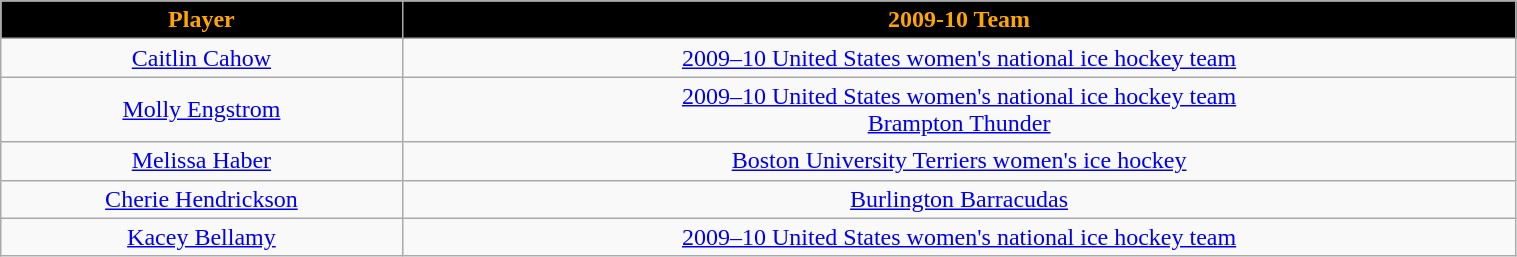<table class="wikitable" width="80%">
<tr align="center"  style="background:black;color:orange;">
<td><strong>Player</strong></td>
<td><strong>2009-10 Team</strong></td>
</tr>
<tr align="center" bgcolor="">
<td><a href='#'>Caitlin Cahow</a></td>
<td><a href='#'>2009–10 United States women's national ice hockey team</a></td>
</tr>
<tr align="center" bgcolor="">
<td><a href='#'>Molly Engstrom</a></td>
<td><a href='#'>2009–10 United States women's national ice hockey team</a><br><a href='#'>Brampton Thunder</a></td>
</tr>
<tr align="center" bgcolor="">
<td><a href='#'>Melissa Haber</a></td>
<td><a href='#'>Boston University Terriers women's ice hockey</a></td>
</tr>
<tr align="center" bgcolor="">
<td><a href='#'>Cherie Hendrickson</a></td>
<td><a href='#'>Burlington Barracudas</a></td>
</tr>
<tr align="center" bgcolor="">
<td><a href='#'>Kacey Bellamy</a></td>
<td><a href='#'>2009–10 United States women's national ice hockey team</a></td>
</tr>
</table>
